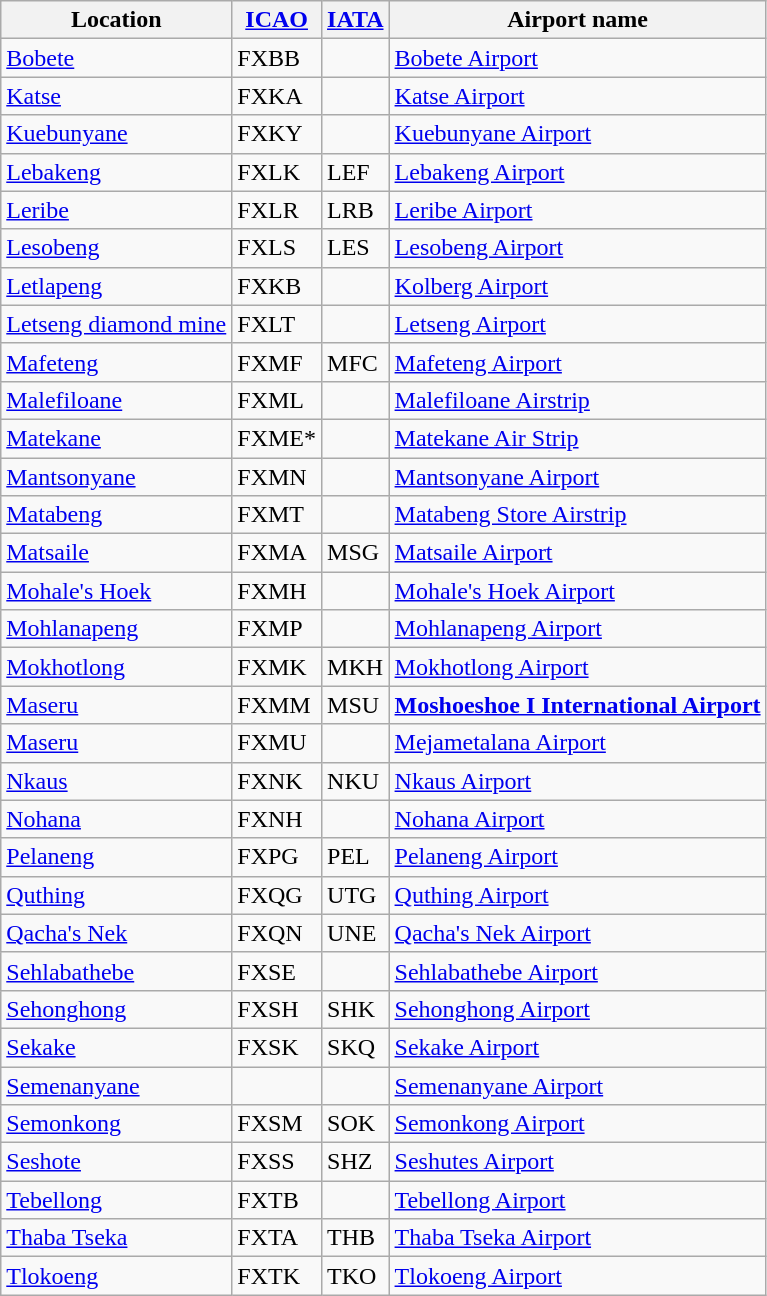<table class="wikitable sortable">
<tr valign="baseline">
<th>Location</th>
<th><a href='#'>ICAO</a></th>
<th><a href='#'>IATA</a></th>
<th>Airport name</th>
</tr>
<tr valign="top">
<td><a href='#'>Bobete</a></td>
<td>FXBB</td>
<td></td>
<td><a href='#'>Bobete Airport</a></td>
</tr>
<tr valign="top">
<td><a href='#'>Katse</a></td>
<td>FXKA</td>
<td></td>
<td><a href='#'>Katse Airport</a></td>
</tr>
<tr valign="top">
<td><a href='#'>Kuebunyane</a></td>
<td>FXKY</td>
<td></td>
<td><a href='#'>Kuebunyane Airport</a></td>
</tr>
<tr valign="top">
<td><a href='#'>Lebakeng</a></td>
<td>FXLK</td>
<td>LEF</td>
<td><a href='#'>Lebakeng Airport</a></td>
</tr>
<tr valign="top">
<td><a href='#'>Leribe</a></td>
<td>FXLR</td>
<td>LRB</td>
<td><a href='#'>Leribe Airport</a></td>
</tr>
<tr valign="top">
<td><a href='#'>Lesobeng</a></td>
<td>FXLS</td>
<td>LES</td>
<td><a href='#'>Lesobeng Airport</a></td>
</tr>
<tr valign="top">
<td><a href='#'>Letlapeng</a></td>
<td>FXKB</td>
<td></td>
<td><a href='#'>Kolberg Airport</a></td>
</tr>
<tr valign="top">
<td><a href='#'>Letseng diamond mine</a></td>
<td>FXLT</td>
<td></td>
<td><a href='#'>Letseng Airport</a></td>
</tr>
<tr valign="top">
<td><a href='#'>Mafeteng</a></td>
<td>FXMF</td>
<td>MFC</td>
<td><a href='#'>Mafeteng Airport</a></td>
</tr>
<tr valign="top">
<td><a href='#'>Malefiloane</a></td>
<td>FXML</td>
<td></td>
<td><a href='#'>Malefiloane Airstrip</a></td>
</tr>
<tr valign="top">
<td><a href='#'>Matekane</a></td>
<td>FXME*</td>
<td></td>
<td><a href='#'>Matekane Air Strip</a></td>
</tr>
<tr valign="top">
<td><a href='#'>Mantsonyane</a></td>
<td>FXMN</td>
<td></td>
<td><a href='#'>Mantsonyane Airport</a></td>
</tr>
<tr valign="top">
<td><a href='#'>Matabeng</a></td>
<td>FXMT</td>
<td></td>
<td><a href='#'>Matabeng Store Airstrip</a></td>
</tr>
<tr valign="top">
<td><a href='#'>Matsaile</a></td>
<td>FXMA</td>
<td>MSG</td>
<td><a href='#'>Matsaile Airport</a></td>
</tr>
<tr valign="top">
<td><a href='#'>Mohale's Hoek</a></td>
<td>FXMH</td>
<td></td>
<td><a href='#'>Mohale's Hoek Airport</a></td>
</tr>
<tr valign="top">
<td><a href='#'>Mohlanapeng</a></td>
<td>FXMP</td>
<td></td>
<td><a href='#'>Mohlanapeng Airport</a></td>
</tr>
<tr valign="top">
<td><a href='#'>Mokhotlong</a></td>
<td>FXMK</td>
<td>MKH</td>
<td><a href='#'>Mokhotlong Airport</a></td>
</tr>
<tr valign="top">
<td><a href='#'>Maseru</a></td>
<td>FXMM</td>
<td>MSU</td>
<td><strong><a href='#'>Moshoeshoe I International Airport</a></strong></td>
</tr>
<tr valign="top">
<td><a href='#'>Maseru</a></td>
<td>FXMU</td>
<td></td>
<td><a href='#'>Mejametalana Airport</a></td>
</tr>
<tr valign="top">
<td><a href='#'>Nkaus</a></td>
<td>FXNK</td>
<td>NKU</td>
<td><a href='#'>Nkaus Airport</a></td>
</tr>
<tr valign="top">
<td><a href='#'>Nohana</a></td>
<td>FXNH</td>
<td></td>
<td><a href='#'>Nohana Airport</a></td>
</tr>
<tr valign="top">
<td><a href='#'>Pelaneng</a></td>
<td>FXPG</td>
<td>PEL</td>
<td><a href='#'>Pelaneng Airport</a></td>
</tr>
<tr valign="top">
<td><a href='#'>Quthing</a></td>
<td>FXQG</td>
<td>UTG</td>
<td><a href='#'>Quthing Airport</a></td>
</tr>
<tr valign="top">
<td><a href='#'>Qacha's Nek</a></td>
<td>FXQN</td>
<td>UNE</td>
<td><a href='#'>Qacha's Nek Airport</a></td>
</tr>
<tr valign="top">
<td><a href='#'>Sehlabathebe</a></td>
<td>FXSE</td>
<td></td>
<td><a href='#'>Sehlabathebe Airport</a></td>
</tr>
<tr valign="top">
<td><a href='#'>Sehonghong</a></td>
<td>FXSH</td>
<td>SHK</td>
<td><a href='#'>Sehonghong Airport</a></td>
</tr>
<tr valign="top">
<td><a href='#'>Sekake</a></td>
<td>FXSK</td>
<td>SKQ</td>
<td><a href='#'>Sekake Airport</a></td>
</tr>
<tr valign="top">
<td><a href='#'>Semenanyane</a></td>
<td></td>
<td></td>
<td><a href='#'>Semenanyane Airport</a></td>
</tr>
<tr valign="top">
<td><a href='#'>Semonkong</a></td>
<td>FXSM</td>
<td>SOK</td>
<td><a href='#'>Semonkong Airport</a></td>
</tr>
<tr valign="top">
<td><a href='#'>Seshote</a></td>
<td>FXSS</td>
<td>SHZ</td>
<td><a href='#'>Seshutes Airport</a></td>
</tr>
<tr valign="top">
<td><a href='#'>Tebellong</a></td>
<td>FXTB</td>
<td></td>
<td><a href='#'>Tebellong Airport</a></td>
</tr>
<tr valign="top">
<td><a href='#'>Thaba Tseka</a></td>
<td>FXTA</td>
<td>THB</td>
<td><a href='#'>Thaba Tseka Airport</a></td>
</tr>
<tr valign="top">
<td><a href='#'>Tlokoeng</a></td>
<td>FXTK</td>
<td>TKO</td>
<td><a href='#'>Tlokoeng Airport</a></td>
</tr>
</table>
